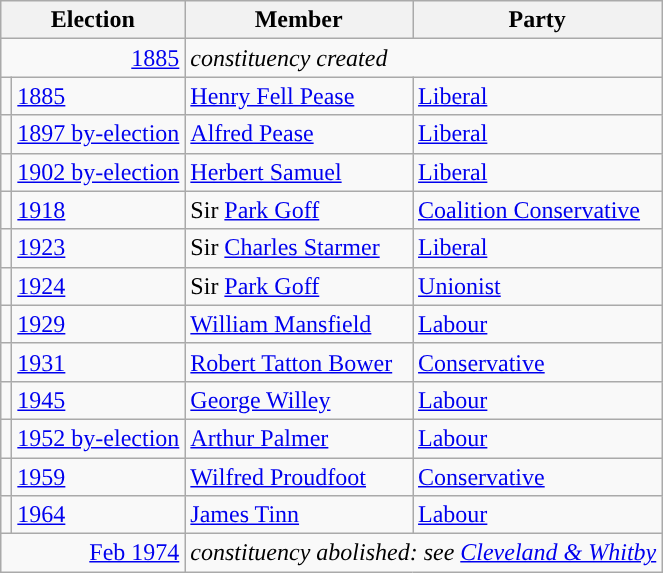<table class="wikitable">
<tr>
<th colspan="2">Election</th>
<th>Member</th>
<th>Party</th>
</tr>
<tr>
<td colspan="2" align="right"><a href='#'>1885</a></td>
<td colspan="2"><em>constituency created</em></td>
</tr>
<tr>
<td style="color:inherit;background-color: "></td>
<td><a href='#'>1885</a></td>
<td><a href='#'>Henry Fell Pease</a></td>
<td><a href='#'>Liberal</a></td>
</tr>
<tr>
<td style="color:inherit;background-color: "></td>
<td><a href='#'>1897 by-election</a></td>
<td><a href='#'>Alfred Pease</a></td>
<td><a href='#'>Liberal</a></td>
</tr>
<tr>
<td style="color:inherit;background-color: "></td>
<td><a href='#'>1902 by-election</a></td>
<td><a href='#'>Herbert Samuel</a></td>
<td><a href='#'>Liberal</a></td>
</tr>
<tr>
<td style="color:inherit;background-color: "></td>
<td><a href='#'>1918</a></td>
<td>Sir <a href='#'>Park Goff</a></td>
<td><a href='#'>Coalition Conservative</a></td>
</tr>
<tr>
<td style="color:inherit;background-color: "></td>
<td><a href='#'>1923</a></td>
<td>Sir <a href='#'>Charles Starmer</a></td>
<td><a href='#'>Liberal</a></td>
</tr>
<tr>
<td style="color:inherit;background-color: "></td>
<td><a href='#'>1924</a></td>
<td>Sir <a href='#'>Park Goff</a></td>
<td><a href='#'>Unionist</a></td>
</tr>
<tr>
<td style="color:inherit;background-color: "></td>
<td><a href='#'>1929</a></td>
<td><a href='#'>William Mansfield</a></td>
<td><a href='#'>Labour</a></td>
</tr>
<tr>
<td style="color:inherit;background-color: "></td>
<td><a href='#'>1931</a></td>
<td><a href='#'>Robert Tatton Bower</a></td>
<td><a href='#'>Conservative</a></td>
</tr>
<tr>
<td style="color:inherit;background-color: "></td>
<td><a href='#'>1945</a></td>
<td><a href='#'>George Willey</a></td>
<td><a href='#'>Labour</a></td>
</tr>
<tr>
<td style="color:inherit;background-color: "></td>
<td><a href='#'>1952 by-election</a></td>
<td><a href='#'>Arthur Palmer</a></td>
<td><a href='#'>Labour</a></td>
</tr>
<tr>
<td style="color:inherit;background-color: "></td>
<td><a href='#'>1959</a></td>
<td><a href='#'>Wilfred Proudfoot</a></td>
<td><a href='#'>Conservative</a></td>
</tr>
<tr>
<td style="color:inherit;background-color: "></td>
<td><a href='#'>1964</a></td>
<td><a href='#'>James Tinn</a></td>
<td><a href='#'>Labour</a></td>
</tr>
<tr>
<td colspan="2" align="right"><a href='#'>Feb 1974</a></td>
<td colspan="2"><em>constituency abolished: see <a href='#'>Cleveland & Whitby</a></em></td>
</tr>
</table>
